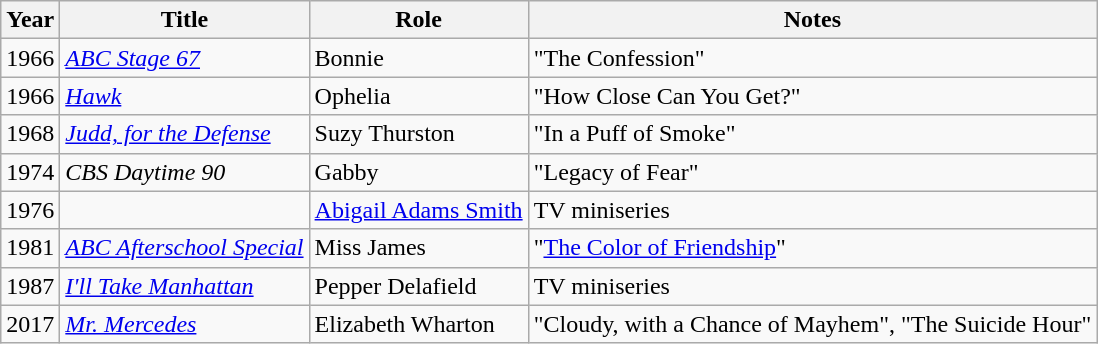<table class="wikitable sortable">
<tr>
<th>Year</th>
<th>Title</th>
<th>Role</th>
<th class="unsortable">Notes</th>
</tr>
<tr>
<td>1966</td>
<td><em><a href='#'>ABC Stage 67</a></em></td>
<td>Bonnie</td>
<td>"The Confession"</td>
</tr>
<tr>
<td>1966</td>
<td><a href='#'><em>Hawk</em></a></td>
<td>Ophelia</td>
<td>"How Close Can You Get?"</td>
</tr>
<tr>
<td>1968</td>
<td><em><a href='#'>Judd, for the Defense</a></em></td>
<td>Suzy Thurston</td>
<td>"In a Puff of Smoke"</td>
</tr>
<tr>
<td>1974</td>
<td><em>CBS Daytime 90</em></td>
<td>Gabby</td>
<td>"Legacy of Fear"</td>
</tr>
<tr>
<td>1976</td>
<td><em></em></td>
<td><a href='#'>Abigail Adams Smith</a></td>
<td>TV miniseries</td>
</tr>
<tr>
<td>1981</td>
<td><em><a href='#'>ABC Afterschool Special</a></em></td>
<td>Miss James</td>
<td>"<a href='#'>The Color of Friendship</a>"</td>
</tr>
<tr>
<td>1987</td>
<td><em><a href='#'>I'll Take Manhattan</a></em></td>
<td>Pepper Delafield</td>
<td>TV miniseries</td>
</tr>
<tr>
<td>2017</td>
<td><a href='#'><em>Mr. Mercedes</em></a></td>
<td>Elizabeth Wharton</td>
<td>"Cloudy, with a Chance of Mayhem", "The Suicide Hour"</td>
</tr>
</table>
